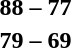<table style="text-align:center">
<tr>
<th width=200></th>
<th width=100></th>
<th width=200></th>
</tr>
<tr>
<td align=right><strong></strong></td>
<td><strong>88 – 77</strong></td>
<td align=left></td>
</tr>
<tr>
<td align=right><strong></strong></td>
<td><strong>79 – 69</strong></td>
<td align=left></td>
</tr>
</table>
